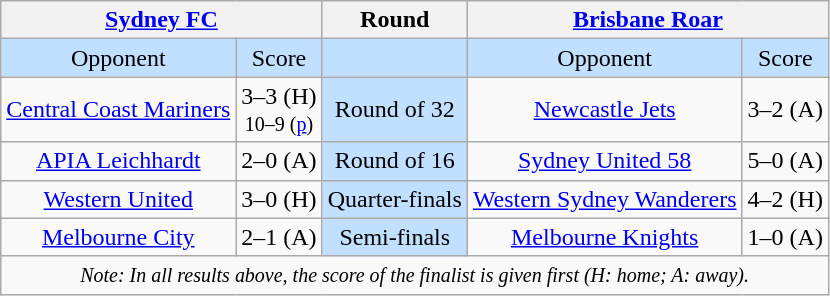<table class="wikitable" style="text-align: center; floatleft;">
<tr>
<th colspan="2"><a href='#'>Sydney FC</a></th>
<th>Round</th>
<th colspan="4"><a href='#'>Brisbane Roar</a></th>
</tr>
<tr>
<td style="background:#c1e0ff">Opponent</td>
<td style="background:#c1e0ff">Score</td>
<td style="background:#c1e0ff"></td>
<td style="background:#c1e0ff">Opponent</td>
<td style="background:#c1e0ff">Score</td>
</tr>
<tr>
<td><a href='#'>Central Coast Mariners</a></td>
<td>3–3 (H)<br><small>10–9 (<a href='#'>p</a>)</small></td>
<td style="background:#c1e0ff">Round of 32</td>
<td><a href='#'>Newcastle Jets</a></td>
<td>3–2 (A)</td>
</tr>
<tr>
<td><a href='#'>APIA Leichhardt</a></td>
<td>2–0 (A)</td>
<td style="background:#c1e0ff">Round of 16</td>
<td><a href='#'>Sydney United 58</a></td>
<td>5–0 (A)</td>
</tr>
<tr>
<td><a href='#'>Western United</a></td>
<td>3–0 (H)</td>
<td style="background:#c1e0ff">Quarter-finals</td>
<td><a href='#'>Western Sydney Wanderers</a></td>
<td>4–2 (H)</td>
</tr>
<tr>
<td><a href='#'>Melbourne City</a></td>
<td>2–1 (A)</td>
<td style="background:#c1e0ff">Semi-finals</td>
<td><a href='#'>Melbourne Knights</a></td>
<td>1–0 (A)</td>
</tr>
<tr>
<td colspan=5style="background-color:white;"><small><em>Note: In all results above, the score of the finalist is given first (H: home; A: away).</em></small></td>
</tr>
</table>
